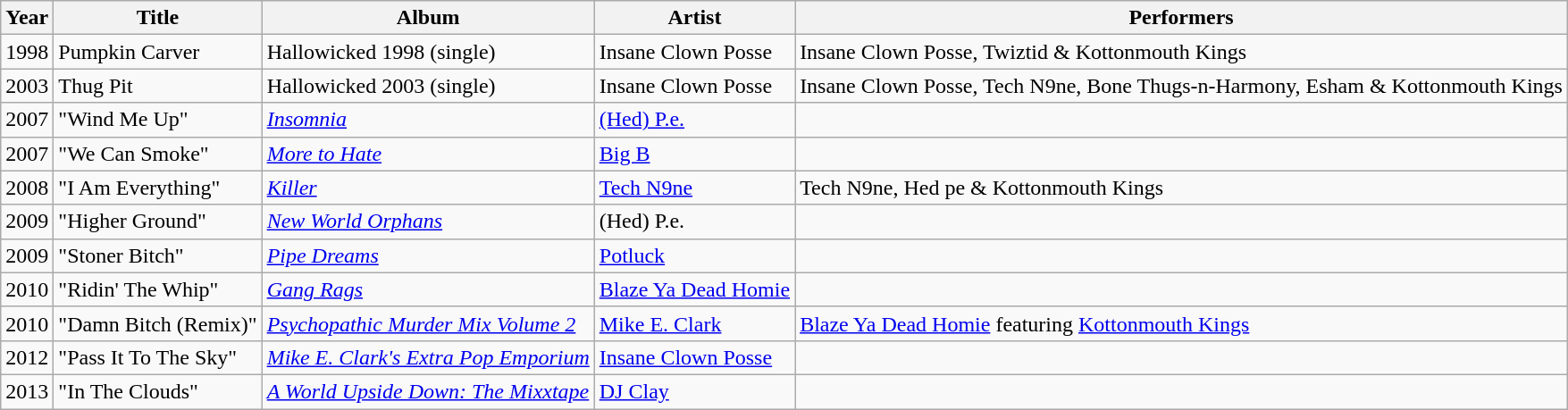<table class="wikitable">
<tr>
<th align="center">Year</th>
<th align="center">Title</th>
<th align="center">Album</th>
<th align="center">Artist</th>
<th>Performers</th>
</tr>
<tr>
<td>1998</td>
<td>Pumpkin Carver</td>
<td>Hallowicked 1998 (single)</td>
<td>Insane Clown Posse</td>
<td>Insane Clown Posse, Twiztid & Kottonmouth Kings</td>
</tr>
<tr>
<td>2003</td>
<td>Thug Pit</td>
<td>Hallowicked 2003 (single)</td>
<td>Insane Clown Posse</td>
<td>Insane Clown Posse, Tech N9ne, Bone Thugs-n-Harmony, Esham & Kottonmouth Kings</td>
</tr>
<tr>
<td>2007</td>
<td>"Wind Me Up"</td>
<td><em><a href='#'>Insomnia</a></em></td>
<td><a href='#'>(Hed) P.e.</a></td>
<td></td>
</tr>
<tr>
<td>2007</td>
<td>"We Can Smoke"</td>
<td><em><a href='#'>More to Hate</a></em></td>
<td><a href='#'>Big B</a></td>
<td></td>
</tr>
<tr>
<td>2008</td>
<td>"I Am Everything"</td>
<td><em><a href='#'>Killer</a></em></td>
<td><a href='#'>Tech N9ne</a></td>
<td>Tech N9ne, Hed pe & Kottonmouth Kings</td>
</tr>
<tr>
<td>2009</td>
<td>"Higher Ground"</td>
<td><em><a href='#'>New World Orphans</a></em></td>
<td>(Hed) P.e.</td>
<td></td>
</tr>
<tr>
<td>2009</td>
<td>"Stoner Bitch"</td>
<td><em><a href='#'>Pipe Dreams</a></em></td>
<td><a href='#'>Potluck</a></td>
<td></td>
</tr>
<tr>
<td>2010</td>
<td>"Ridin' The Whip"</td>
<td><em><a href='#'>Gang Rags</a></em></td>
<td><a href='#'>Blaze Ya Dead Homie</a></td>
<td></td>
</tr>
<tr>
<td>2010</td>
<td>"Damn Bitch (Remix)"</td>
<td><em><a href='#'>Psychopathic Murder Mix Volume 2</a></em></td>
<td><a href='#'>Mike E. Clark</a></td>
<td><a href='#'>Blaze Ya Dead Homie</a> featuring <a href='#'>Kottonmouth Kings</a></td>
</tr>
<tr>
<td>2012</td>
<td>"Pass It To The Sky"</td>
<td><em><a href='#'>Mike E. Clark's Extra Pop Emporium</a></em></td>
<td><a href='#'>Insane Clown Posse</a></td>
<td></td>
</tr>
<tr>
<td>2013</td>
<td>"In The Clouds"</td>
<td><em><a href='#'>A World Upside Down: The Mixxtape</a></em></td>
<td><a href='#'>DJ Clay</a></td>
<td></td>
</tr>
</table>
